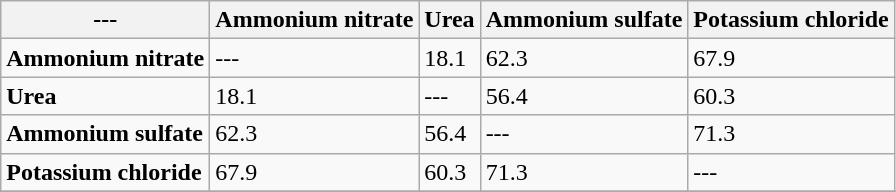<table class="wikitable">
<tr>
<th>---</th>
<th>Ammonium nitrate</th>
<th>Urea</th>
<th>Ammonium sulfate</th>
<th>Potassium chloride</th>
</tr>
<tr>
<td><strong>Ammonium nitrate</strong></td>
<td>---</td>
<td>18.1</td>
<td>62.3</td>
<td>67.9</td>
</tr>
<tr>
<td><strong>Urea</strong></td>
<td>18.1</td>
<td>---</td>
<td>56.4</td>
<td>60.3</td>
</tr>
<tr>
<td><strong>Ammonium sulfate</strong></td>
<td>62.3</td>
<td>56.4</td>
<td>---</td>
<td>71.3</td>
</tr>
<tr>
<td><strong>Potassium chloride</strong></td>
<td>67.9</td>
<td>60.3</td>
<td>71.3</td>
<td>---</td>
</tr>
<tr>
</tr>
</table>
